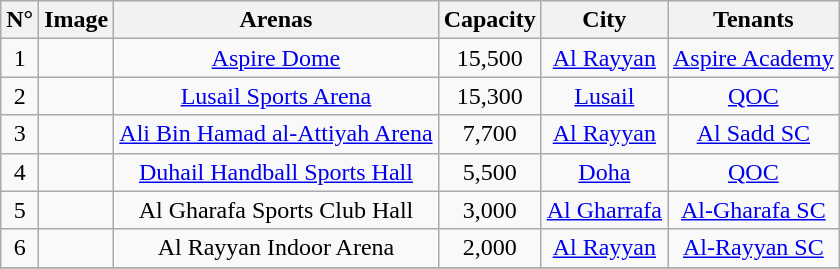<table class="wikitable sortable" style="text-align:center;">
<tr>
<th>N°</th>
<th>Image</th>
<th>Arenas</th>
<th>Capacity</th>
<th>City</th>
<th>Tenants</th>
</tr>
<tr>
<td>1</td>
<td></td>
<td><a href='#'>Aspire Dome</a></td>
<td>15,500</td>
<td><a href='#'>Al Rayyan</a></td>
<td><a href='#'>Aspire Academy</a></td>
</tr>
<tr>
<td>2</td>
<td></td>
<td><a href='#'>Lusail Sports Arena</a></td>
<td>15,300</td>
<td><a href='#'>Lusail</a></td>
<td><a href='#'>QOC</a></td>
</tr>
<tr>
<td>3</td>
<td></td>
<td><a href='#'>Ali Bin Hamad al-Attiyah Arena</a></td>
<td>7,700</td>
<td><a href='#'>Al Rayyan</a></td>
<td><a href='#'>Al Sadd SC</a></td>
</tr>
<tr>
<td>4</td>
<td></td>
<td><a href='#'>Duhail Handball Sports Hall</a></td>
<td>5,500</td>
<td><a href='#'>Doha</a></td>
<td><a href='#'>QOC</a></td>
</tr>
<tr>
<td>5</td>
<td></td>
<td>Al Gharafa Sports Club Hall </td>
<td>3,000</td>
<td><a href='#'>Al Gharrafa</a></td>
<td><a href='#'>Al-Gharafa SC</a></td>
</tr>
<tr>
<td>6</td>
<td></td>
<td>Al Rayyan Indoor Arena</td>
<td>2,000</td>
<td><a href='#'>Al Rayyan</a></td>
<td><a href='#'>Al-Rayyan SC</a></td>
</tr>
<tr>
</tr>
</table>
